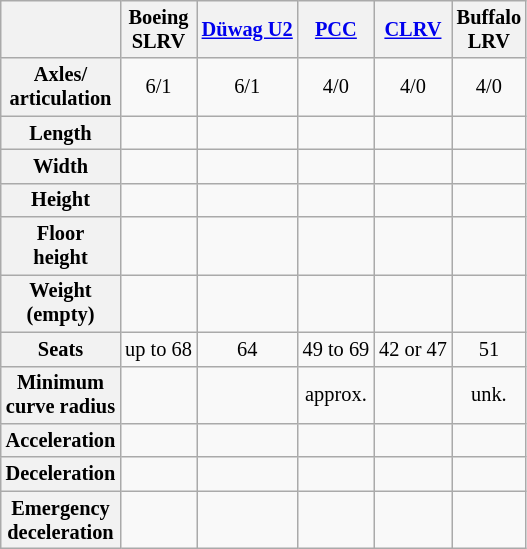<table class="wikitable floatright" style="font-size:85%;text-align:center;width=35em">
<tr>
<th> </th>
<th>Boeing<br>SLRV</th>
<th><a href='#'>Düwag U2</a></th>
<th><a href='#'>PCC</a></th>
<th><a href='#'>CLRV</a></th>
<th>Buffalo<br>LRV</th>
</tr>
<tr>
<th>Axles/<br>articulation</th>
<td>6/1</td>
<td>6/1</td>
<td>4/0</td>
<td>4/0</td>
<td>4/0</td>
</tr>
<tr>
<th>Length</th>
<td></td>
<td></td>
<td></td>
<td></td>
<td></td>
</tr>
<tr>
<th>Width</th>
<td></td>
<td></td>
<td></td>
<td></td>
<td></td>
</tr>
<tr>
<th>Height</th>
<td></td>
<td></td>
<td></td>
<td></td>
<td></td>
</tr>
<tr>
<th>Floor<br>height</th>
<td></td>
<td></td>
<td></td>
<td></td>
<td></td>
</tr>
<tr>
<th>Weight<br>(empty)</th>
<td></td>
<td></td>
<td></td>
<td></td>
<td></td>
</tr>
<tr>
<th>Seats</th>
<td>up to 68</td>
<td>64</td>
<td>49 to 69</td>
<td>42 or 47</td>
<td>51</td>
</tr>
<tr>
<th>Minimum<br>curve radius</th>
<td></td>
<td></td>
<td>approx. </td>
<td></td>
<td>unk.</td>
</tr>
<tr>
<th>Acceleration</th>
<td></td>
<td></td>
<td></td>
<td></td>
<td></td>
</tr>
<tr>
<th>Deceleration</th>
<td></td>
<td></td>
<td></td>
<td></td>
<td></td>
</tr>
<tr>
<th>Emergency<br>deceleration</th>
<td></td>
<td></td>
<td></td>
<td></td>
<td></td>
</tr>
</table>
